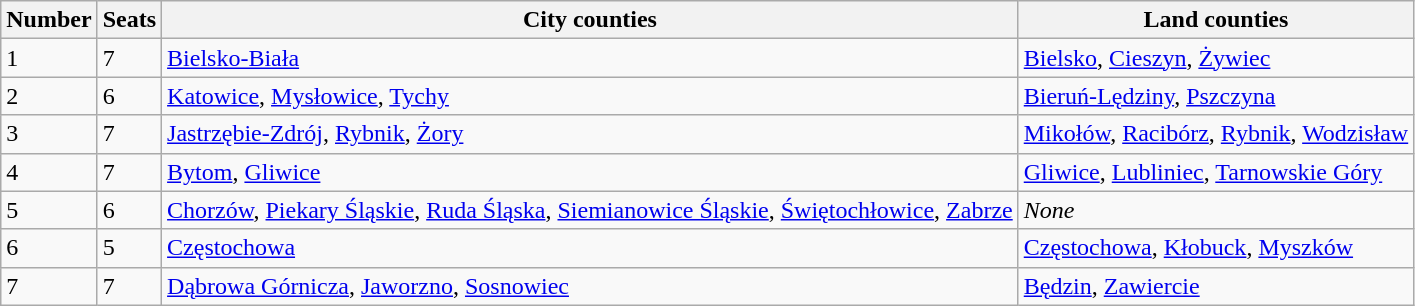<table class=wikitable>
<tr>
<th>Number</th>
<th>Seats</th>
<th>City counties</th>
<th>Land counties</th>
</tr>
<tr>
<td>1</td>
<td>7</td>
<td><a href='#'>Bielsko-Biała</a></td>
<td><a href='#'>Bielsko</a>, <a href='#'>Cieszyn</a>, <a href='#'>Żywiec</a></td>
</tr>
<tr>
<td>2</td>
<td>6</td>
<td><a href='#'>Katowice</a>, <a href='#'>Mysłowice</a>, <a href='#'>Tychy</a></td>
<td><a href='#'>Bieruń-Lędziny</a>, <a href='#'>Pszczyna</a></td>
</tr>
<tr>
<td>3</td>
<td>7</td>
<td><a href='#'>Jastrzębie-Zdrój</a>, <a href='#'>Rybnik</a>, <a href='#'>Żory</a></td>
<td><a href='#'>Mikołów</a>, <a href='#'>Racibórz</a>, <a href='#'>Rybnik</a>, <a href='#'>Wodzisław</a></td>
</tr>
<tr>
<td>4</td>
<td>7</td>
<td><a href='#'>Bytom</a>, <a href='#'>Gliwice</a></td>
<td><a href='#'>Gliwice</a>, <a href='#'>Lubliniec</a>, <a href='#'>Tarnowskie Góry</a></td>
</tr>
<tr>
<td>5</td>
<td>6</td>
<td><a href='#'>Chorzów</a>, <a href='#'>Piekary Śląskie</a>, <a href='#'>Ruda Śląska</a>, <a href='#'>Siemianowice Śląskie</a>, <a href='#'>Świętochłowice</a>, <a href='#'>Zabrze</a></td>
<td><em>None</em></td>
</tr>
<tr>
<td>6</td>
<td>5</td>
<td><a href='#'>Częstochowa</a></td>
<td><a href='#'>Częstochowa</a>, <a href='#'>Kłobuck</a>, <a href='#'>Myszków</a></td>
</tr>
<tr>
<td>7</td>
<td>7</td>
<td><a href='#'>Dąbrowa Górnicza</a>, <a href='#'>Jaworzno</a>, <a href='#'>Sosnowiec</a></td>
<td><a href='#'>Będzin</a>, <a href='#'>Zawiercie</a></td>
</tr>
</table>
